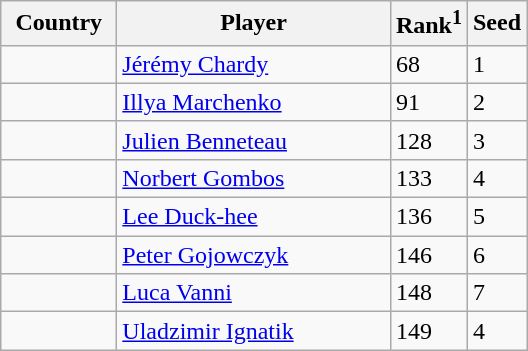<table class="sortable wikitable">
<tr>
<th width="70">Country</th>
<th width="175">Player</th>
<th>Rank<sup>1</sup></th>
<th>Seed</th>
</tr>
<tr>
<td></td>
<td><a href='#'>Jérémy Chardy</a></td>
<td>68</td>
<td>1</td>
</tr>
<tr>
<td></td>
<td><a href='#'>Illya Marchenko</a></td>
<td>91</td>
<td>2</td>
</tr>
<tr>
<td></td>
<td><a href='#'>Julien Benneteau</a></td>
<td>128</td>
<td>3</td>
</tr>
<tr>
<td></td>
<td><a href='#'>Norbert Gombos</a></td>
<td>133</td>
<td>4</td>
</tr>
<tr>
<td></td>
<td><a href='#'>Lee Duck-hee</a></td>
<td>136</td>
<td>5</td>
</tr>
<tr>
<td></td>
<td><a href='#'>Peter Gojowczyk</a></td>
<td>146</td>
<td>6</td>
</tr>
<tr>
<td></td>
<td><a href='#'>Luca Vanni</a></td>
<td>148</td>
<td>7</td>
</tr>
<tr>
<td></td>
<td><a href='#'>Uladzimir Ignatik</a></td>
<td>149</td>
<td>4</td>
</tr>
</table>
